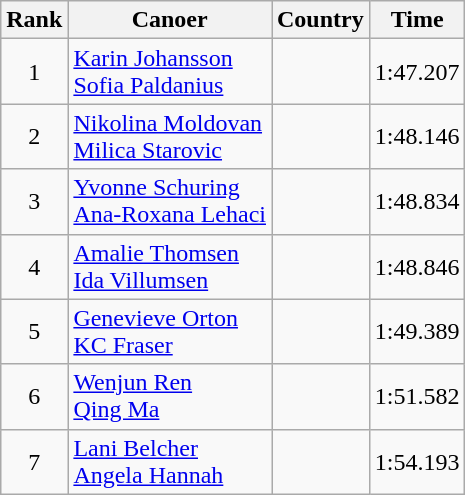<table class="wikitable" style="text-align:center;">
<tr>
<th>Rank</th>
<th>Canoer</th>
<th>Country</th>
<th>Time</th>
</tr>
<tr>
<td>1</td>
<td align=left><a href='#'>Karin Johansson</a><br><a href='#'>Sofia Paldanius</a></td>
<td align="left"></td>
<td>1:47.207</td>
</tr>
<tr>
<td>2</td>
<td align=left><a href='#'>Nikolina Moldovan</a><br><a href='#'>Milica Starovic</a></td>
<td align="left"></td>
<td>1:48.146</td>
</tr>
<tr>
<td>3</td>
<td align=left><a href='#'>Yvonne Schuring</a><br><a href='#'>Ana-Roxana Lehaci</a></td>
<td align="left"></td>
<td>1:48.834</td>
</tr>
<tr>
<td>4</td>
<td align=left><a href='#'>Amalie Thomsen</a><br><a href='#'>Ida Villumsen</a></td>
<td align=left></td>
<td>1:48.846</td>
</tr>
<tr>
<td>5</td>
<td align=left><a href='#'>Genevieve Orton</a><br><a href='#'>KC Fraser</a></td>
<td align=left></td>
<td>1:49.389</td>
</tr>
<tr>
<td>6</td>
<td align=left><a href='#'>Wenjun Ren</a><br><a href='#'>Qing Ma</a></td>
<td align=left></td>
<td>1:51.582</td>
</tr>
<tr>
<td>7</td>
<td align=left><a href='#'>Lani Belcher</a><br><a href='#'>Angela Hannah</a></td>
<td align=left></td>
<td>1:54.193</td>
</tr>
</table>
